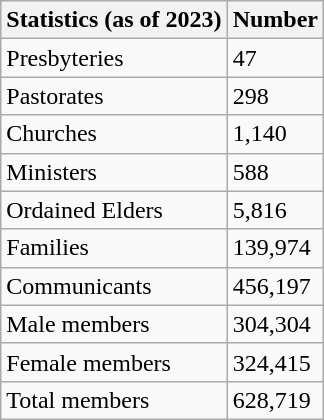<table class="wikitable">
<tr>
<th>Statistics (as of 2023)</th>
<th>Number</th>
</tr>
<tr>
<td>Presbyteries</td>
<td>47</td>
</tr>
<tr>
<td>Pastorates</td>
<td>298</td>
</tr>
<tr>
<td>Churches</td>
<td>1,140</td>
</tr>
<tr>
<td>Ministers</td>
<td>588</td>
</tr>
<tr>
<td>Ordained Elders</td>
<td>5,816</td>
</tr>
<tr>
<td>Families</td>
<td>139,974</td>
</tr>
<tr>
<td>Communicants</td>
<td>456,197</td>
</tr>
<tr>
<td>Male members</td>
<td>304,304</td>
</tr>
<tr>
<td>Female members</td>
<td>324,415</td>
</tr>
<tr>
<td>Total members</td>
<td>628,719</td>
</tr>
</table>
